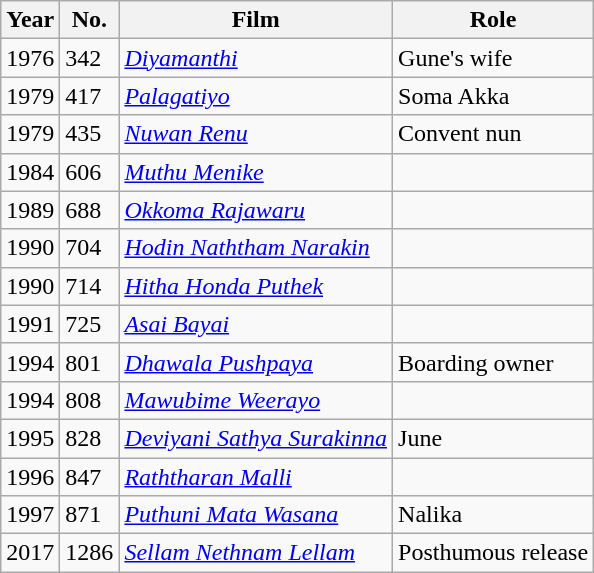<table class="wikitable">
<tr>
<th>Year</th>
<th>No.</th>
<th>Film</th>
<th>Role</th>
</tr>
<tr>
<td>1976</td>
<td>342</td>
<td><em><a href='#'>Diyamanthi</a></em></td>
<td>Gune's wife</td>
</tr>
<tr>
<td>1979</td>
<td>417</td>
<td><em><a href='#'>Palagatiyo</a></em></td>
<td>Soma Akka</td>
</tr>
<tr>
<td>1979</td>
<td>435</td>
<td><em><a href='#'>Nuwan Renu</a></em></td>
<td>Convent nun</td>
</tr>
<tr>
<td>1984</td>
<td>606</td>
<td><em><a href='#'>Muthu Menike</a></em></td>
<td></td>
</tr>
<tr>
<td>1989</td>
<td>688</td>
<td><em><a href='#'>Okkoma Rajawaru</a></em></td>
<td></td>
</tr>
<tr>
<td>1990</td>
<td>704</td>
<td><em><a href='#'>Hodin Naththam Narakin</a></em></td>
<td></td>
</tr>
<tr>
<td>1990</td>
<td>714</td>
<td><em><a href='#'>Hitha Honda Puthek</a></em></td>
<td></td>
</tr>
<tr>
<td>1991</td>
<td>725</td>
<td><em><a href='#'>Asai Bayai</a></em></td>
<td></td>
</tr>
<tr>
<td>1994</td>
<td>801</td>
<td><em><a href='#'>Dhawala Pushpaya</a></em></td>
<td>Boarding owner</td>
</tr>
<tr>
<td>1994</td>
<td>808</td>
<td><em><a href='#'>Mawubime Weerayo</a></em></td>
<td></td>
</tr>
<tr>
<td>1995</td>
<td>828</td>
<td><em><a href='#'>Deviyani Sathya Surakinna</a></em></td>
<td>June</td>
</tr>
<tr>
<td>1996</td>
<td>847</td>
<td><em><a href='#'>Raththaran Malli</a></em></td>
<td></td>
</tr>
<tr>
<td>1997</td>
<td>871</td>
<td><em><a href='#'>Puthuni Mata Wasana</a></em></td>
<td>Nalika</td>
</tr>
<tr>
<td>2017</td>
<td>1286</td>
<td><em><a href='#'>Sellam Nethnam Lellam</a></em></td>
<td>Posthumous release</td>
</tr>
</table>
